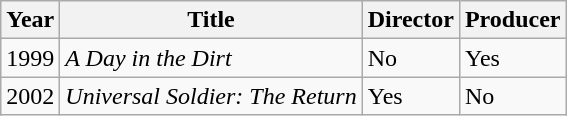<table class="wikitable">
<tr>
<th>Year</th>
<th>Title</th>
<th>Director</th>
<th>Producer</th>
</tr>
<tr>
<td>1999</td>
<td><em>A Day in the Dirt</em></td>
<td>No</td>
<td>Yes</td>
</tr>
<tr>
<td>2002</td>
<td><em>Universal Soldier: The Return</em></td>
<td>Yes</td>
<td>No</td>
</tr>
</table>
